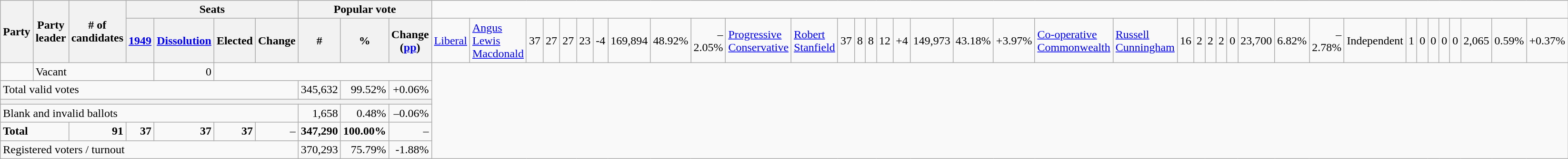<table class="wikitable">
<tr>
<th rowspan="2" colspan="2">Party</th>
<th rowspan="2">Party leader</th>
<th rowspan="2"># of<br>candidates</th>
<th colspan="4">Seats</th>
<th colspan="3">Popular vote</th>
</tr>
<tr>
<th><a href='#'>1949</a></th>
<th><span><a href='#'>Dissolution</a></span></th>
<th>Elected</th>
<th>Change</th>
<th>#</th>
<th>%</th>
<th>Change (<a href='#'>pp</a>)<br></th>
<td><a href='#'>Liberal</a></td>
<td><a href='#'>Angus Lewis Macdonald</a></td>
<td align="right">37</td>
<td align="right">27</td>
<td align="right">27</td>
<td align="right">23</td>
<td align="right">-4</td>
<td align="right">169,894</td>
<td align="right">48.92%</td>
<td align="right">–2.05%<br></td>
<td><a href='#'>Progressive Conservative</a></td>
<td><a href='#'>Robert Stanfield</a></td>
<td align="right">37</td>
<td align="right">8</td>
<td align="right">8</td>
<td align="right">12</td>
<td align="right">+4</td>
<td align="right">149,973</td>
<td align="right">43.18%</td>
<td align="right">+3.97%<br></td>
<td><a href='#'>Co-operative Commonwealth</a></td>
<td><a href='#'>Russell Cunningham</a></td>
<td align="right">16</td>
<td align="right">2</td>
<td align="right">2</td>
<td align="right">2</td>
<td align="right">0</td>
<td align="right">23,700</td>
<td align="right">6.82%</td>
<td align="right">–2.78%<br></td>
<td colspan=2>Independent</td>
<td align="right">1</td>
<td align="right">0</td>
<td align="right">0</td>
<td align="right">0</td>
<td align="right">0</td>
<td align="right">2,065</td>
<td align="right">0.59%</td>
<td align="right">+0.37%</td>
</tr>
<tr>
<td> </td>
<td colspan=4>Vacant</td>
<td align="right">0</td>
<td colspan=5> </td>
</tr>
<tr>
<td colspan="8">Total valid votes</td>
<td align="right">345,632</td>
<td align="right">99.52%</td>
<td align="right">+0.06%</td>
</tr>
<tr>
<th colspan="11"></th>
</tr>
<tr>
<td colspan="8">Blank and invalid ballots</td>
<td align="right">1,658</td>
<td align="right">0.48%</td>
<td align="right">–0.06%</td>
</tr>
<tr>
<td colspan=3><strong>Total</strong></td>
<td align="right"><strong>91</strong></td>
<td align="right"><strong>37</strong></td>
<td align="right"><strong>37</strong></td>
<td align="right"><strong>37</strong></td>
<td align="right">–</td>
<td align="right"><strong>347,290</strong></td>
<td align="right"><strong>100.00%</strong></td>
<td align="right">–</td>
</tr>
<tr>
<td colspan="8">Registered voters / turnout</td>
<td align="right">370,293</td>
<td align="right">75.79%</td>
<td align="right">-1.88%</td>
</tr>
</table>
